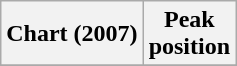<table class="wikitable plainrowheaders"  style="text-align:center">
<tr>
<th scope="col">Chart (2007)</th>
<th scope="col">Peak<br>position</th>
</tr>
<tr>
</tr>
</table>
